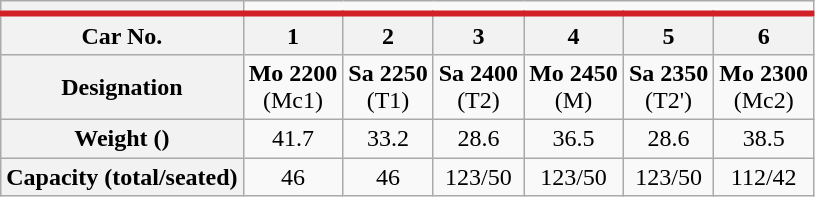<table class="wikitable" style="text-align:center">
<tr style="border-bottom: 4px solid #d12027">
<th></th>
<td colspan="6"> </td>
</tr>
<tr>
<th>Car No.</th>
<th>1</th>
<th>2</th>
<th>3</th>
<th>4</th>
<th>5</th>
<th>6</th>
</tr>
<tr>
<th>Designation</th>
<td><strong>Mo 2200</strong><br>(Mc1)</td>
<td><strong>Sa 2250</strong><br>(T1)</td>
<td><strong>Sa 2400</strong><br>(T2)</td>
<td><strong>Mo 2450</strong><br>(M)</td>
<td><strong>Sa 2350</strong><br>(T2')</td>
<td><strong>Mo 2300</strong><br>(Mc2)</td>
</tr>
<tr>
<th>Weight ()</th>
<td>41.7</td>
<td>33.2</td>
<td>28.6</td>
<td>36.5</td>
<td>28.6</td>
<td>38.5</td>
</tr>
<tr>
<th>Capacity (total/seated)</th>
<td>46</td>
<td>46</td>
<td>123/50</td>
<td>123/50</td>
<td>123/50</td>
<td>112/42</td>
</tr>
</table>
